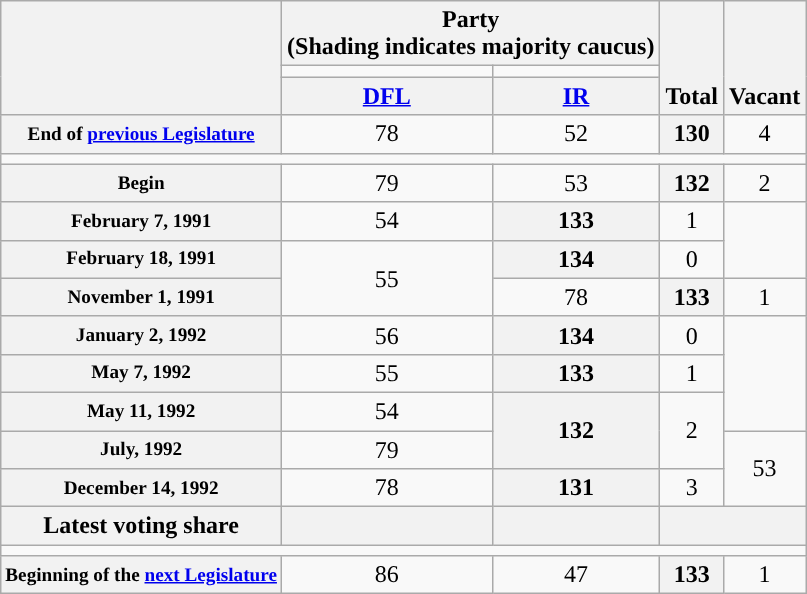<table class=wikitable style="text-align:center">
<tr style="vertical-align:bottom;">
<th rowspan=3></th>
<th colspan=2>Party <div>(Shading indicates majority caucus)</div></th>
<th rowspan=3>Total</th>
<th rowspan=3>Vacant</th>
</tr>
<tr style="height:5px">
<td style="background-color:"></td>
<td style="background-color:"></td>
</tr>
<tr>
<th><a href='#'>DFL</a></th>
<th><a href='#'>IR</a></th>
</tr>
<tr>
<th style="white-space:nowrap; font-size:80%;">End of <a href='#'>previous Legislature</a></th>
<td>78</td>
<td>52</td>
<th>130</th>
<td>4</td>
</tr>
<tr>
<td colspan=5></td>
</tr>
<tr>
<th style="font-size:80%">Begin</th>
<td>79</td>
<td>53</td>
<th>132</th>
<td>2</td>
</tr>
<tr>
<th style="font-size:80%">February 7, 1991 </th>
<td>54</td>
<th>133</th>
<td>1</td>
</tr>
<tr>
<th style="font-size:80%">February 18, 1991 </th>
<td rowspan="2">55</td>
<th>134</th>
<td>0</td>
</tr>
<tr>
<th style="font-size:80%">November 1, 1991 </th>
<td>78</td>
<th>133</th>
<td>1</td>
</tr>
<tr>
<th style="font-size:80%">January 2, 1992 </th>
<td>56</td>
<th>134</th>
<td>0</td>
</tr>
<tr>
<th style="font-size:80%">May 7, 1992 </th>
<td>55</td>
<th>133</th>
<td>1</td>
</tr>
<tr>
<th style="font-size:80%">May 11, 1992 </th>
<td>54</td>
<th rowspan="2">132</th>
<td rowspan="2">2</td>
</tr>
<tr>
<th style="font-size:80%">July, 1992 </th>
<td>79</td>
<td rowspan="2">53</td>
</tr>
<tr>
<th style="font-size:80%">December 14, 1992 </th>
<td>78</td>
<th>131</th>
<td>3</td>
</tr>
<tr>
<th>Latest voting share</th>
<th></th>
<th></th>
<th colspan=2></th>
</tr>
<tr>
<td colspan=5></td>
</tr>
<tr>
<th style="white-space:nowrap; font-size:80%;">Beginning of the <a href='#'>next Legislature</a></th>
<td>86</td>
<td>47</td>
<th>133</th>
<td>1</td>
</tr>
</table>
